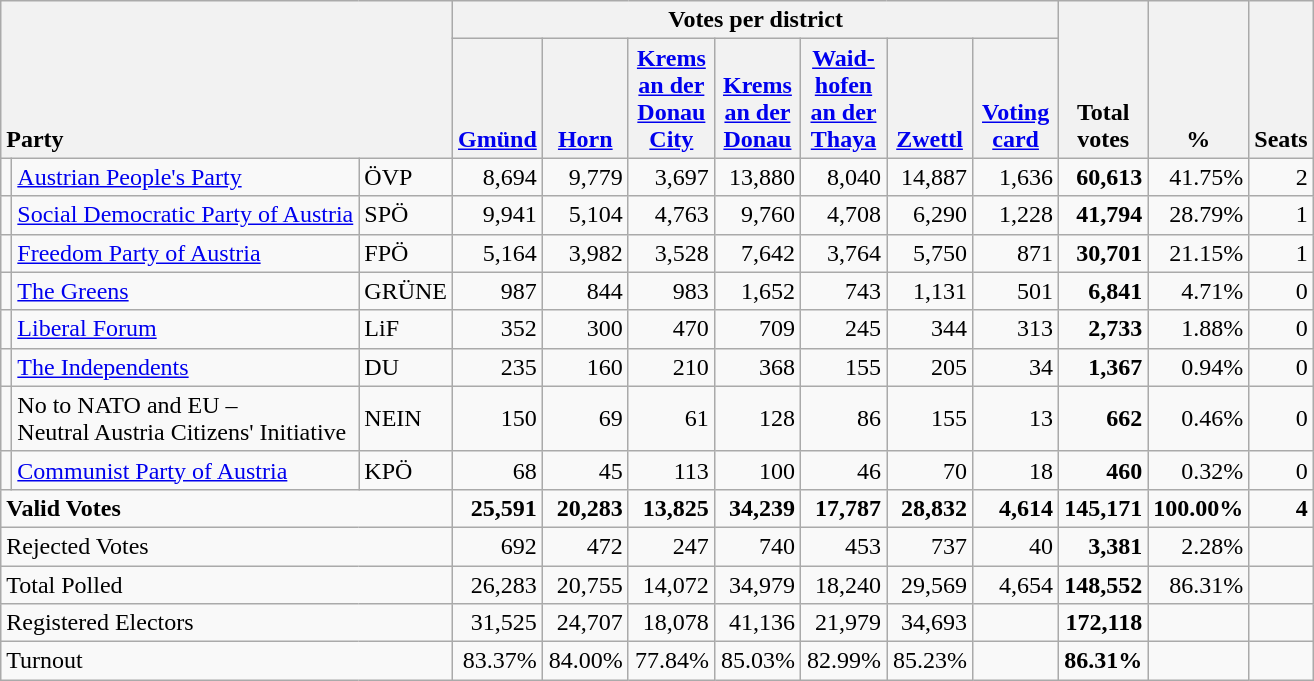<table class="wikitable" border="1" style="text-align:right;">
<tr>
<th style="text-align:left;" valign=bottom rowspan=2 colspan=3>Party</th>
<th colspan=7>Votes per district</th>
<th align=center valign=bottom rowspan=2 width="50">Total<br>votes</th>
<th align=center valign=bottom rowspan=2 width="50">%</th>
<th align=center valign=bottom rowspan=2>Seats</th>
</tr>
<tr>
<th align=center valign=bottom width="50"><a href='#'>Gmünd</a></th>
<th align=center valign=bottom width="50"><a href='#'>Horn</a></th>
<th align=center valign=bottom width="50"><a href='#'>Krems<br>an der<br>Donau<br>City</a></th>
<th align=center valign=bottom width="50"><a href='#'>Krems<br>an der<br>Donau</a></th>
<th align=center valign=bottom width="50"><a href='#'>Waid-<br>hofen<br>an der<br>Thaya</a></th>
<th align=center valign=bottom width="50"><a href='#'>Zwettl</a></th>
<th align=center valign=bottom width="50"><a href='#'>Voting<br>card</a></th>
</tr>
<tr>
<td></td>
<td align=left><a href='#'>Austrian People's Party</a></td>
<td align=left>ÖVP</td>
<td>8,694</td>
<td>9,779</td>
<td>3,697</td>
<td>13,880</td>
<td>8,040</td>
<td>14,887</td>
<td>1,636</td>
<td><strong>60,613</strong></td>
<td>41.75%</td>
<td>2</td>
</tr>
<tr>
<td></td>
<td align=left style="white-space: nowrap;"><a href='#'>Social Democratic Party of Austria</a></td>
<td align=left>SPÖ</td>
<td>9,941</td>
<td>5,104</td>
<td>4,763</td>
<td>9,760</td>
<td>4,708</td>
<td>6,290</td>
<td>1,228</td>
<td><strong>41,794</strong></td>
<td>28.79%</td>
<td>1</td>
</tr>
<tr>
<td></td>
<td align=left><a href='#'>Freedom Party of Austria</a></td>
<td align=left>FPÖ</td>
<td>5,164</td>
<td>3,982</td>
<td>3,528</td>
<td>7,642</td>
<td>3,764</td>
<td>5,750</td>
<td>871</td>
<td><strong>30,701</strong></td>
<td>21.15%</td>
<td>1</td>
</tr>
<tr>
<td></td>
<td align=left><a href='#'>The Greens</a></td>
<td align=left>GRÜNE</td>
<td>987</td>
<td>844</td>
<td>983</td>
<td>1,652</td>
<td>743</td>
<td>1,131</td>
<td>501</td>
<td><strong>6,841</strong></td>
<td>4.71%</td>
<td>0</td>
</tr>
<tr>
<td></td>
<td align=left><a href='#'>Liberal Forum</a></td>
<td align=left>LiF</td>
<td>352</td>
<td>300</td>
<td>470</td>
<td>709</td>
<td>245</td>
<td>344</td>
<td>313</td>
<td><strong>2,733</strong></td>
<td>1.88%</td>
<td>0</td>
</tr>
<tr>
<td></td>
<td align=left><a href='#'>The Independents</a></td>
<td align=left>DU</td>
<td>235</td>
<td>160</td>
<td>210</td>
<td>368</td>
<td>155</td>
<td>205</td>
<td>34</td>
<td><strong>1,367</strong></td>
<td>0.94%</td>
<td>0</td>
</tr>
<tr>
<td></td>
<td align=left>No to NATO and EU –<br>Neutral Austria Citizens' Initiative</td>
<td align=left>NEIN</td>
<td>150</td>
<td>69</td>
<td>61</td>
<td>128</td>
<td>86</td>
<td>155</td>
<td>13</td>
<td><strong>662</strong></td>
<td>0.46%</td>
<td>0</td>
</tr>
<tr>
<td></td>
<td align=left><a href='#'>Communist Party of Austria</a></td>
<td align=left>KPÖ</td>
<td>68</td>
<td>45</td>
<td>113</td>
<td>100</td>
<td>46</td>
<td>70</td>
<td>18</td>
<td><strong>460</strong></td>
<td>0.32%</td>
<td>0</td>
</tr>
<tr style="font-weight:bold">
<td align=left colspan=3>Valid Votes</td>
<td>25,591</td>
<td>20,283</td>
<td>13,825</td>
<td>34,239</td>
<td>17,787</td>
<td>28,832</td>
<td>4,614</td>
<td>145,171</td>
<td>100.00%</td>
<td>4</td>
</tr>
<tr>
<td align=left colspan=3>Rejected Votes</td>
<td>692</td>
<td>472</td>
<td>247</td>
<td>740</td>
<td>453</td>
<td>737</td>
<td>40</td>
<td><strong>3,381</strong></td>
<td>2.28%</td>
<td></td>
</tr>
<tr>
<td align=left colspan=3>Total Polled</td>
<td>26,283</td>
<td>20,755</td>
<td>14,072</td>
<td>34,979</td>
<td>18,240</td>
<td>29,569</td>
<td>4,654</td>
<td><strong>148,552</strong></td>
<td>86.31%</td>
<td></td>
</tr>
<tr>
<td align=left colspan=3>Registered Electors</td>
<td>31,525</td>
<td>24,707</td>
<td>18,078</td>
<td>41,136</td>
<td>21,979</td>
<td>34,693</td>
<td></td>
<td><strong>172,118</strong></td>
<td></td>
<td></td>
</tr>
<tr>
<td align=left colspan=3>Turnout</td>
<td>83.37%</td>
<td>84.00%</td>
<td>77.84%</td>
<td>85.03%</td>
<td>82.99%</td>
<td>85.23%</td>
<td></td>
<td><strong>86.31%</strong></td>
<td></td>
<td></td>
</tr>
</table>
